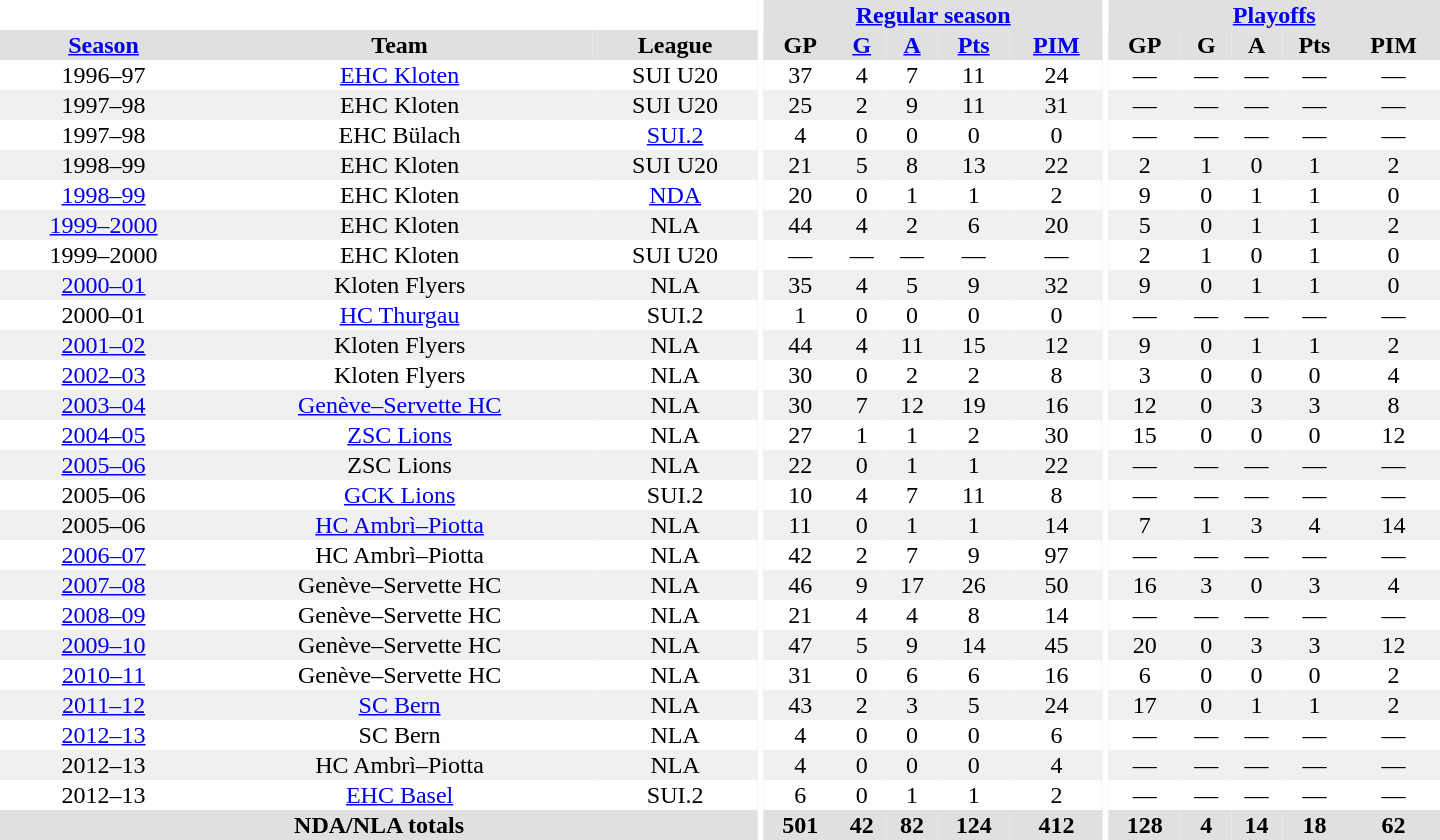<table border="0" cellpadding="1" cellspacing="0" style="text-align:center; width:60em">
<tr bgcolor="#e0e0e0">
<th colspan="3" bgcolor="#ffffff"></th>
<th rowspan="99" bgcolor="#ffffff"></th>
<th colspan="5"><a href='#'>Regular season</a></th>
<th rowspan="99" bgcolor="#ffffff"></th>
<th colspan="5"><a href='#'>Playoffs</a></th>
</tr>
<tr bgcolor="#e0e0e0">
<th><a href='#'>Season</a></th>
<th>Team</th>
<th>League</th>
<th>GP</th>
<th><a href='#'>G</a></th>
<th><a href='#'>A</a></th>
<th><a href='#'>Pts</a></th>
<th><a href='#'>PIM</a></th>
<th>GP</th>
<th>G</th>
<th>A</th>
<th>Pts</th>
<th>PIM</th>
</tr>
<tr>
<td>1996–97</td>
<td><a href='#'>EHC Kloten</a></td>
<td>SUI U20</td>
<td>37</td>
<td>4</td>
<td>7</td>
<td>11</td>
<td>24</td>
<td>—</td>
<td>—</td>
<td>—</td>
<td>—</td>
<td>—</td>
</tr>
<tr bgcolor="#f0f0f0">
<td>1997–98</td>
<td>EHC Kloten</td>
<td>SUI U20</td>
<td>25</td>
<td>2</td>
<td>9</td>
<td>11</td>
<td>31</td>
<td>—</td>
<td>—</td>
<td>—</td>
<td>—</td>
<td>—</td>
</tr>
<tr>
<td>1997–98</td>
<td>EHC Bülach</td>
<td><a href='#'>SUI.2</a></td>
<td>4</td>
<td>0</td>
<td>0</td>
<td>0</td>
<td>0</td>
<td>—</td>
<td>—</td>
<td>—</td>
<td>—</td>
<td>—</td>
</tr>
<tr bgcolor="#f0f0f0">
<td>1998–99</td>
<td>EHC Kloten</td>
<td>SUI U20</td>
<td>21</td>
<td>5</td>
<td>8</td>
<td>13</td>
<td>22</td>
<td>2</td>
<td>1</td>
<td>0</td>
<td>1</td>
<td>2</td>
</tr>
<tr>
<td><a href='#'>1998–99</a></td>
<td>EHC Kloten</td>
<td><a href='#'>NDA</a></td>
<td>20</td>
<td>0</td>
<td>1</td>
<td>1</td>
<td>2</td>
<td>9</td>
<td>0</td>
<td>1</td>
<td>1</td>
<td>0</td>
</tr>
<tr bgcolor="#f0f0f0">
<td><a href='#'>1999–2000</a></td>
<td>EHC Kloten</td>
<td>NLA</td>
<td>44</td>
<td>4</td>
<td>2</td>
<td>6</td>
<td>20</td>
<td>5</td>
<td>0</td>
<td>1</td>
<td>1</td>
<td>2</td>
</tr>
<tr>
<td>1999–2000</td>
<td>EHC Kloten</td>
<td>SUI U20</td>
<td>—</td>
<td>—</td>
<td>—</td>
<td>—</td>
<td>—</td>
<td>2</td>
<td>1</td>
<td>0</td>
<td>1</td>
<td>0</td>
</tr>
<tr bgcolor="#f0f0f0">
<td><a href='#'>2000–01</a></td>
<td>Kloten Flyers</td>
<td>NLA</td>
<td>35</td>
<td>4</td>
<td>5</td>
<td>9</td>
<td>32</td>
<td>9</td>
<td>0</td>
<td>1</td>
<td>1</td>
<td>0</td>
</tr>
<tr>
<td>2000–01</td>
<td><a href='#'>HC Thurgau</a></td>
<td>SUI.2</td>
<td>1</td>
<td>0</td>
<td>0</td>
<td>0</td>
<td>0</td>
<td>—</td>
<td>—</td>
<td>—</td>
<td>—</td>
<td>—</td>
</tr>
<tr bgcolor="#f0f0f0">
<td><a href='#'>2001–02</a></td>
<td>Kloten Flyers</td>
<td>NLA</td>
<td>44</td>
<td>4</td>
<td>11</td>
<td>15</td>
<td>12</td>
<td>9</td>
<td>0</td>
<td>1</td>
<td>1</td>
<td>2</td>
</tr>
<tr>
<td><a href='#'>2002–03</a></td>
<td>Kloten Flyers</td>
<td>NLA</td>
<td>30</td>
<td>0</td>
<td>2</td>
<td>2</td>
<td>8</td>
<td>3</td>
<td>0</td>
<td>0</td>
<td>0</td>
<td>4</td>
</tr>
<tr bgcolor="#f0f0f0">
<td><a href='#'>2003–04</a></td>
<td><a href='#'>Genève–Servette HC</a></td>
<td>NLA</td>
<td>30</td>
<td>7</td>
<td>12</td>
<td>19</td>
<td>16</td>
<td>12</td>
<td>0</td>
<td>3</td>
<td>3</td>
<td>8</td>
</tr>
<tr>
<td><a href='#'>2004–05</a></td>
<td><a href='#'>ZSC Lions</a></td>
<td>NLA</td>
<td>27</td>
<td>1</td>
<td>1</td>
<td>2</td>
<td>30</td>
<td>15</td>
<td>0</td>
<td>0</td>
<td>0</td>
<td>12</td>
</tr>
<tr bgcolor="#f0f0f0">
<td><a href='#'>2005–06</a></td>
<td>ZSC Lions</td>
<td>NLA</td>
<td>22</td>
<td>0</td>
<td>1</td>
<td>1</td>
<td>22</td>
<td>—</td>
<td>—</td>
<td>—</td>
<td>—</td>
<td>—</td>
</tr>
<tr>
<td>2005–06</td>
<td><a href='#'>GCK Lions</a></td>
<td>SUI.2</td>
<td>10</td>
<td>4</td>
<td>7</td>
<td>11</td>
<td>8</td>
<td>—</td>
<td>—</td>
<td>—</td>
<td>—</td>
<td>—</td>
</tr>
<tr bgcolor="#f0f0f0">
<td>2005–06</td>
<td><a href='#'>HC Ambrì–Piotta</a></td>
<td>NLA</td>
<td>11</td>
<td>0</td>
<td>1</td>
<td>1</td>
<td>14</td>
<td>7</td>
<td>1</td>
<td>3</td>
<td>4</td>
<td>14</td>
</tr>
<tr>
<td><a href='#'>2006–07</a></td>
<td>HC Ambrì–Piotta</td>
<td>NLA</td>
<td>42</td>
<td>2</td>
<td>7</td>
<td>9</td>
<td>97</td>
<td>—</td>
<td>—</td>
<td>—</td>
<td>—</td>
<td>—</td>
</tr>
<tr bgcolor="#f0f0f0">
<td><a href='#'>2007–08</a></td>
<td>Genève–Servette HC</td>
<td>NLA</td>
<td>46</td>
<td>9</td>
<td>17</td>
<td>26</td>
<td>50</td>
<td>16</td>
<td>3</td>
<td>0</td>
<td>3</td>
<td>4</td>
</tr>
<tr>
<td><a href='#'>2008–09</a></td>
<td>Genève–Servette HC</td>
<td>NLA</td>
<td>21</td>
<td>4</td>
<td>4</td>
<td>8</td>
<td>14</td>
<td>—</td>
<td>—</td>
<td>—</td>
<td>—</td>
<td>—</td>
</tr>
<tr bgcolor="#f0f0f0">
<td><a href='#'>2009–10</a></td>
<td>Genève–Servette HC</td>
<td>NLA</td>
<td>47</td>
<td>5</td>
<td>9</td>
<td>14</td>
<td>45</td>
<td>20</td>
<td>0</td>
<td>3</td>
<td>3</td>
<td>12</td>
</tr>
<tr>
<td><a href='#'>2010–11</a></td>
<td>Genève–Servette HC</td>
<td>NLA</td>
<td>31</td>
<td>0</td>
<td>6</td>
<td>6</td>
<td>16</td>
<td>6</td>
<td>0</td>
<td>0</td>
<td>0</td>
<td>2</td>
</tr>
<tr bgcolor="#f0f0f0">
<td><a href='#'>2011–12</a></td>
<td><a href='#'>SC Bern</a></td>
<td>NLA</td>
<td>43</td>
<td>2</td>
<td>3</td>
<td>5</td>
<td>24</td>
<td>17</td>
<td>0</td>
<td>1</td>
<td>1</td>
<td>2</td>
</tr>
<tr>
<td><a href='#'>2012–13</a></td>
<td>SC Bern</td>
<td>NLA</td>
<td>4</td>
<td>0</td>
<td>0</td>
<td>0</td>
<td>6</td>
<td>—</td>
<td>—</td>
<td>—</td>
<td>—</td>
<td>—</td>
</tr>
<tr bgcolor="#f0f0f0">
<td>2012–13</td>
<td>HC Ambrì–Piotta</td>
<td>NLA</td>
<td>4</td>
<td>0</td>
<td>0</td>
<td>0</td>
<td>4</td>
<td>—</td>
<td>—</td>
<td>—</td>
<td>—</td>
<td>—</td>
</tr>
<tr>
<td>2012–13</td>
<td><a href='#'>EHC Basel</a></td>
<td>SUI.2</td>
<td>6</td>
<td>0</td>
<td>1</td>
<td>1</td>
<td>2</td>
<td>—</td>
<td>—</td>
<td>—</td>
<td>—</td>
<td>—</td>
</tr>
<tr bgcolor="#e0e0e0">
<th colspan="3">NDA/NLA totals</th>
<th>501</th>
<th>42</th>
<th>82</th>
<th>124</th>
<th>412</th>
<th>128</th>
<th>4</th>
<th>14</th>
<th>18</th>
<th>62</th>
</tr>
</table>
